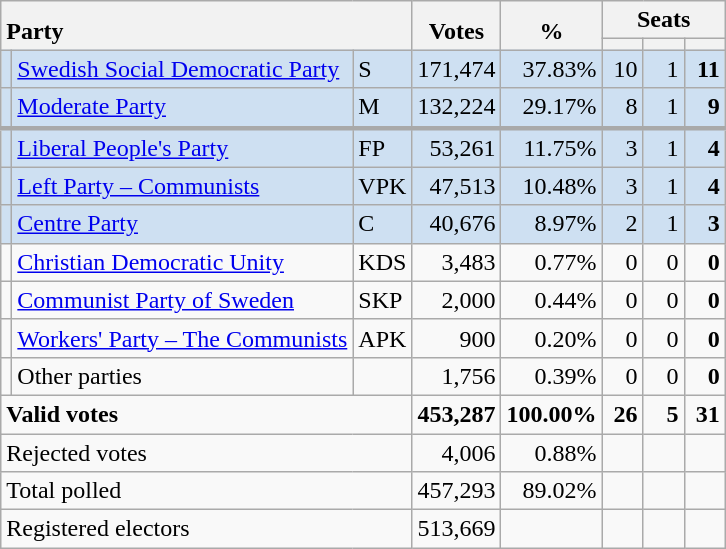<table class="wikitable" border="1" style="text-align:right;">
<tr>
<th style="text-align:left;" valign=bottom rowspan=2 colspan=3>Party</th>
<th align=center valign=bottom rowspan=2 width="50">Votes</th>
<th align=center valign=bottom rowspan=2 width="50">%</th>
<th colspan=3>Seats</th>
</tr>
<tr>
<th align=center valign=bottom width="20"><small></small></th>
<th align=center valign=bottom width="20"><small><a href='#'></a></small></th>
<th align=center valign=bottom width="20"><small></small></th>
</tr>
<tr style="background:#CEE0F2;">
<td></td>
<td align=left style="white-space: nowrap;"><a href='#'>Swedish Social Democratic Party</a></td>
<td align=left>S</td>
<td>171,474</td>
<td>37.83%</td>
<td>10</td>
<td>1</td>
<td><strong>11</strong></td>
</tr>
<tr style="background:#CEE0F2;">
<td></td>
<td align=left><a href='#'>Moderate Party</a></td>
<td align=left>M</td>
<td>132,224</td>
<td>29.17%</td>
<td>8</td>
<td>1</td>
<td><strong>9</strong></td>
</tr>
<tr style="background:#CEE0F2; border-top:3px solid darkgray;">
<td></td>
<td align=left><a href='#'>Liberal People's Party</a></td>
<td align=left>FP</td>
<td>53,261</td>
<td>11.75%</td>
<td>3</td>
<td>1</td>
<td><strong>4</strong></td>
</tr>
<tr style="background:#CEE0F2;">
<td></td>
<td align=left><a href='#'>Left Party – Communists</a></td>
<td align=left>VPK</td>
<td>47,513</td>
<td>10.48%</td>
<td>3</td>
<td>1</td>
<td><strong>4</strong></td>
</tr>
<tr style="background:#CEE0F2;">
<td></td>
<td align=left><a href='#'>Centre Party</a></td>
<td align=left>C</td>
<td>40,676</td>
<td>8.97%</td>
<td>2</td>
<td>1</td>
<td><strong>3</strong></td>
</tr>
<tr>
<td></td>
<td align=left><a href='#'>Christian Democratic Unity</a></td>
<td align=left>KDS</td>
<td>3,483</td>
<td>0.77%</td>
<td>0</td>
<td>0</td>
<td><strong>0</strong></td>
</tr>
<tr>
<td></td>
<td align=left><a href='#'>Communist Party of Sweden</a></td>
<td align=left>SKP</td>
<td>2,000</td>
<td>0.44%</td>
<td>0</td>
<td>0</td>
<td><strong>0</strong></td>
</tr>
<tr>
<td></td>
<td align=left><a href='#'>Workers' Party – The Communists</a></td>
<td align=left>APK</td>
<td>900</td>
<td>0.20%</td>
<td>0</td>
<td>0</td>
<td><strong>0</strong></td>
</tr>
<tr>
<td></td>
<td align=left>Other parties</td>
<td></td>
<td>1,756</td>
<td>0.39%</td>
<td>0</td>
<td>0</td>
<td><strong>0</strong></td>
</tr>
<tr style="font-weight:bold">
<td align=left colspan=3>Valid votes</td>
<td>453,287</td>
<td>100.00%</td>
<td>26</td>
<td>5</td>
<td>31</td>
</tr>
<tr>
<td align=left colspan=3>Rejected votes</td>
<td>4,006</td>
<td>0.88%</td>
<td></td>
<td></td>
<td></td>
</tr>
<tr>
<td align=left colspan=3>Total polled</td>
<td>457,293</td>
<td>89.02%</td>
<td></td>
<td></td>
<td></td>
</tr>
<tr>
<td align=left colspan=3>Registered electors</td>
<td>513,669</td>
<td></td>
<td></td>
<td></td>
<td></td>
</tr>
</table>
